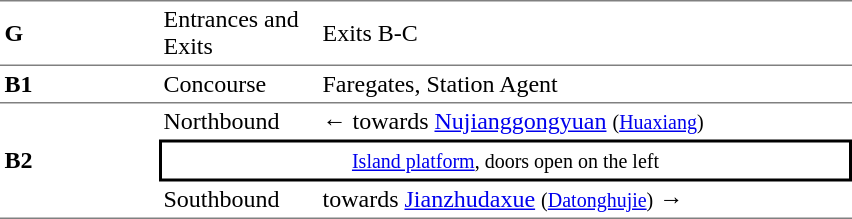<table cellspacing=0 cellpadding=3>
<tr>
<td style="border-top:solid 1px gray;border-bottom:solid 1px gray;" width=100><strong>G</strong></td>
<td style="border-top:solid 1px gray;border-bottom:solid 1px gray;" width=100>Entrances and Exits</td>
<td style="border-top:solid 1px gray;border-bottom:solid 1px gray;" width=350>Exits B-C</td>
</tr>
<tr>
<td style="border-bottom:solid 1px gray;"><strong>B1</strong></td>
<td style="border-bottom:solid 1px gray;">Concourse</td>
<td style="border-bottom:solid 1px gray;">Faregates, Station Agent</td>
</tr>
<tr>
<td style="border-bottom:solid 1px gray;" rowspan=3><strong>B2</strong></td>
<td>Northbound</td>
<td>←  towards <a href='#'>Nujianggongyuan</a> <small>(<a href='#'>Huaxiang</a>)</small></td>
</tr>
<tr>
<td style="border-right:solid 2px black;border-left:solid 2px black;border-top:solid 2px black;border-bottom:solid 2px black;text-align:center;" colspan=2><small><a href='#'>Island platform</a>, doors open on the left</small></td>
</tr>
<tr>
<td style="border-bottom:solid 1px gray;">Southbound</td>
<td style="border-bottom:solid 1px gray;">  towards <a href='#'>Jianzhudaxue</a> <small>(<a href='#'>Datonghujie</a>)</small> →</td>
</tr>
</table>
